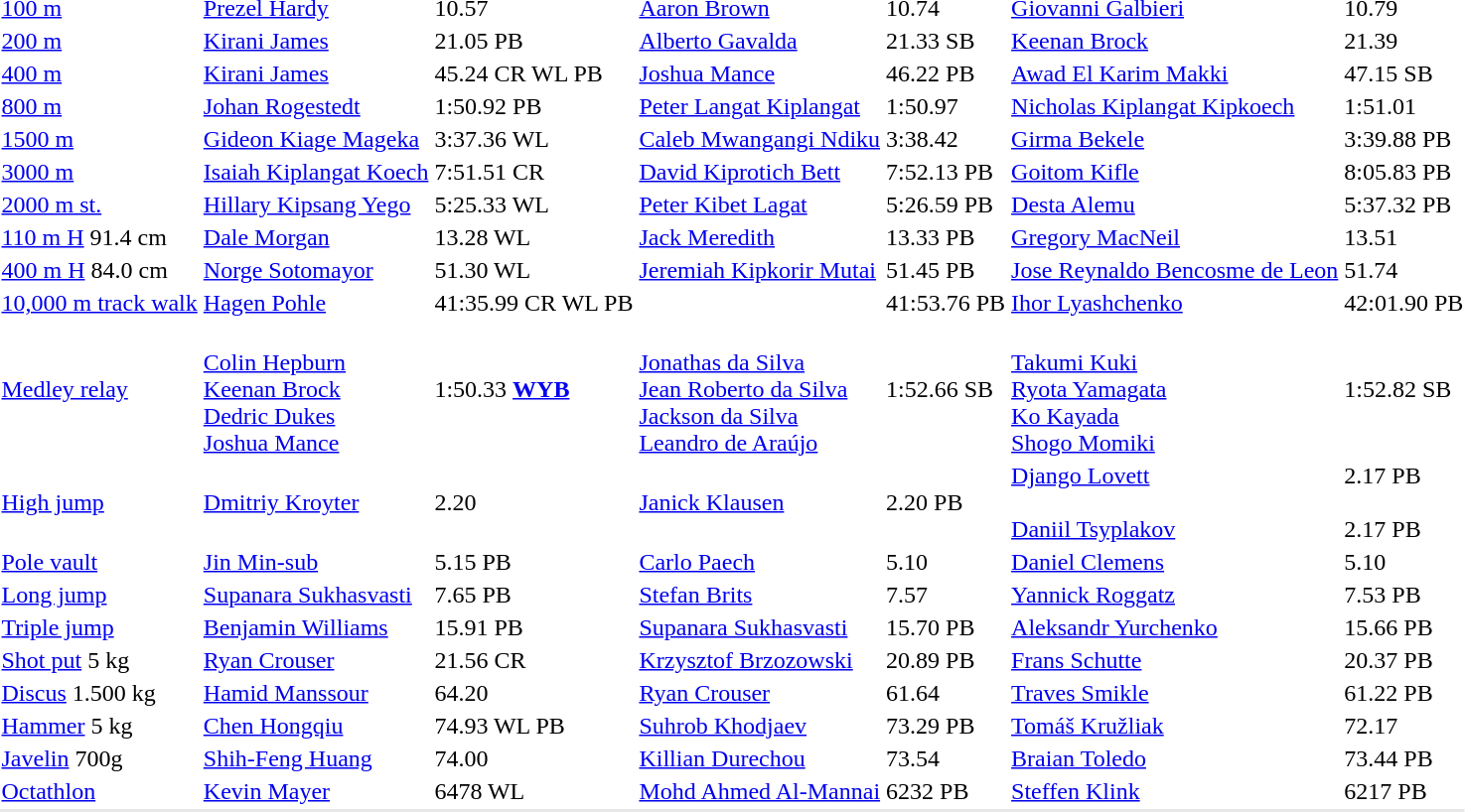<table>
<tr>
<td><a href='#'>100 m</a><br></td>
<td><a href='#'>Prezel Hardy</a><br></td>
<td>10.57</td>
<td><a href='#'>Aaron Brown</a><br></td>
<td>10.74</td>
<td><a href='#'>Giovanni Galbieri</a><br></td>
<td>10.79</td>
</tr>
<tr>
<td><a href='#'>200 m</a><br></td>
<td><a href='#'>Kirani James</a><br></td>
<td>21.05 PB</td>
<td><a href='#'>Alberto Gavalda</a><br></td>
<td>21.33 SB</td>
<td><a href='#'>Keenan Brock</a><br></td>
<td>21.39</td>
</tr>
<tr>
<td><a href='#'>400 m</a><br></td>
<td><a href='#'>Kirani James</a><br></td>
<td>45.24 CR WL PB</td>
<td><a href='#'>Joshua Mance</a><br></td>
<td>46.22 PB</td>
<td><a href='#'>Awad El Karim Makki</a><br></td>
<td>47.15 SB</td>
</tr>
<tr>
<td><a href='#'>800 m</a></td>
<td><a href='#'>Johan Rogestedt</a><br></td>
<td>1:50.92 PB</td>
<td><a href='#'>Peter Langat Kiplangat</a><br></td>
<td>1:50.97</td>
<td><a href='#'>Nicholas Kiplangat Kipkoech</a><br></td>
<td>1:51.01</td>
</tr>
<tr>
<td><a href='#'>1500 m</a></td>
<td><a href='#'>Gideon Kiage Mageka</a><br></td>
<td>3:37.36 WL</td>
<td><a href='#'>Caleb Mwangangi Ndiku</a><br></td>
<td>3:38.42</td>
<td><a href='#'>Girma Bekele</a><br></td>
<td>3:39.88 PB</td>
</tr>
<tr>
<td><a href='#'>3000 m</a></td>
<td><a href='#'>Isaiah Kiplangat Koech</a><br></td>
<td>7:51.51 CR</td>
<td><a href='#'>David Kiprotich Bett</a><br></td>
<td>7:52.13 PB</td>
<td><a href='#'>Goitom Kifle</a><br></td>
<td>8:05.83 PB</td>
</tr>
<tr>
<td><a href='#'>2000 m st.</a></td>
<td><a href='#'>Hillary Kipsang Yego</a><br></td>
<td>5:25.33 WL</td>
<td><a href='#'>Peter Kibet Lagat</a><br></td>
<td>5:26.59 PB</td>
<td><a href='#'>Desta Alemu</a><br></td>
<td>5:37.32 PB</td>
</tr>
<tr>
<td><a href='#'>110 m H</a> 91.4 cm</td>
<td><a href='#'>Dale Morgan</a><br></td>
<td>13.28 WL</td>
<td><a href='#'>Jack Meredith</a><br></td>
<td>13.33 PB</td>
<td><a href='#'>Gregory MacNeil</a><br></td>
<td>13.51</td>
</tr>
<tr>
<td><a href='#'>400 m H</a> 84.0 cm</td>
<td><a href='#'>Norge Sotomayor</a><br></td>
<td>51.30 WL</td>
<td><a href='#'>Jeremiah Kipkorir Mutai</a><br></td>
<td>51.45 PB</td>
<td><a href='#'>Jose Reynaldo Bencosme de Leon</a><br></td>
<td>51.74</td>
</tr>
<tr>
<td><a href='#'>10,000 m track walk</a></td>
<td><a href='#'>Hagen Pohle</a><br></td>
<td>41:35.99 CR WL PB</td>
<td><br></td>
<td>41:53.76 PB</td>
<td><a href='#'>Ihor Lyashchenko</a><br></td>
<td>42:01.90 PB</td>
</tr>
<tr>
<td><a href='#'>Medley relay</a></td>
<td><br><a href='#'>Colin Hepburn</a><br><a href='#'>Keenan Brock</a><br><a href='#'>Dedric Dukes</a><br><a href='#'>Joshua Mance</a></td>
<td>1:50.33 <strong><a href='#'>WYB</a></strong></td>
<td><br><a href='#'>Jonathas da Silva</a><br><a href='#'>Jean Roberto da Silva</a><br><a href='#'>Jackson da Silva</a><br><a href='#'>Leandro de Araújo</a></td>
<td>1:52.66 SB</td>
<td><br><a href='#'>Takumi Kuki</a><br><a href='#'>Ryota Yamagata</a><br><a href='#'>Ko Kayada</a><br><a href='#'>Shogo Momiki</a></td>
<td>1:52.82 SB</td>
</tr>
<tr>
<td><a href='#'>High jump</a></td>
<td><a href='#'>Dmitriy Kroyter</a><br></td>
<td>2.20</td>
<td><a href='#'>Janick Klausen</a><br></td>
<td>2.20 PB</td>
<td><a href='#'>Django Lovett</a><br><br><a href='#'>Daniil Tsyplakov</a><br></td>
<td>2.17 PB<br><br>2.17 PB</td>
</tr>
<tr>
<td><a href='#'>Pole vault</a></td>
<td><a href='#'>Jin Min-sub</a><br></td>
<td>5.15 PB</td>
<td><a href='#'>Carlo Paech</a><br></td>
<td>5.10</td>
<td><a href='#'>Daniel Clemens</a><br></td>
<td>5.10</td>
</tr>
<tr>
<td><a href='#'>Long jump</a></td>
<td><a href='#'>Supanara Sukhasvasti</a><br></td>
<td>7.65 PB</td>
<td><a href='#'>Stefan Brits</a><br></td>
<td>7.57</td>
<td><a href='#'>Yannick Roggatz</a><br></td>
<td>7.53 PB</td>
</tr>
<tr>
<td><a href='#'>Triple jump</a></td>
<td><a href='#'>Benjamin Williams</a><br></td>
<td>15.91 PB</td>
<td><a href='#'>Supanara Sukhasvasti</a><br></td>
<td>15.70 PB</td>
<td><a href='#'>Aleksandr Yurchenko</a><br></td>
<td>15.66 PB</td>
</tr>
<tr>
<td><a href='#'>Shot put</a> 5 kg</td>
<td><a href='#'>Ryan Crouser</a><br></td>
<td>21.56 CR</td>
<td><a href='#'>Krzysztof Brzozowski</a><br></td>
<td>20.89 PB</td>
<td><a href='#'>Frans Schutte</a><br></td>
<td>20.37 PB</td>
</tr>
<tr>
<td><a href='#'>Discus</a> 1.500 kg</td>
<td><a href='#'>Hamid Manssour</a><br></td>
<td>64.20</td>
<td><a href='#'>Ryan Crouser</a><br></td>
<td>61.64</td>
<td><a href='#'>Traves Smikle</a><br></td>
<td>61.22 PB</td>
</tr>
<tr>
<td><a href='#'>Hammer</a> 5 kg</td>
<td><a href='#'>Chen Hongqiu</a><br></td>
<td>74.93 WL PB</td>
<td><a href='#'>Suhrob Khodjaev</a><br></td>
<td>73.29 PB</td>
<td><a href='#'>Tomáš Kružliak</a><br></td>
<td>72.17</td>
</tr>
<tr>
<td><a href='#'>Javelin</a> 700g</td>
<td><a href='#'>Shih-Feng Huang</a><br></td>
<td>74.00</td>
<td><a href='#'>Killian Durechou</a><br></td>
<td>73.54</td>
<td><a href='#'>Braian Toledo</a><br></td>
<td>73.44 PB</td>
</tr>
<tr>
<td><a href='#'>Octathlon</a></td>
<td><a href='#'>Kevin Mayer</a><br></td>
<td>6478 WL</td>
<td><a href='#'>Mohd Ahmed Al-Mannai</a><br></td>
<td>6232 PB</td>
<td><a href='#'>Steffen Klink</a><br></td>
<td>6217 PB</td>
</tr>
<tr bgcolor= e8e8e8>
<td colspan=7></td>
</tr>
</table>
